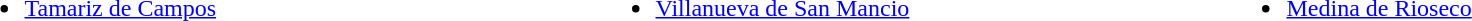<table width=100%>
<tr valign ="top">
<td width=33%><br><ul><li><a href='#'>Tamariz de Campos</a></li></ul></td>
<td width=33%><br><ul><li><a href='#'>Villanueva de San Mancio</a></li></ul></td>
<td width=33%><br><ul><li><a href='#'>Medina de Rioseco</a></li></ul></td>
</tr>
</table>
